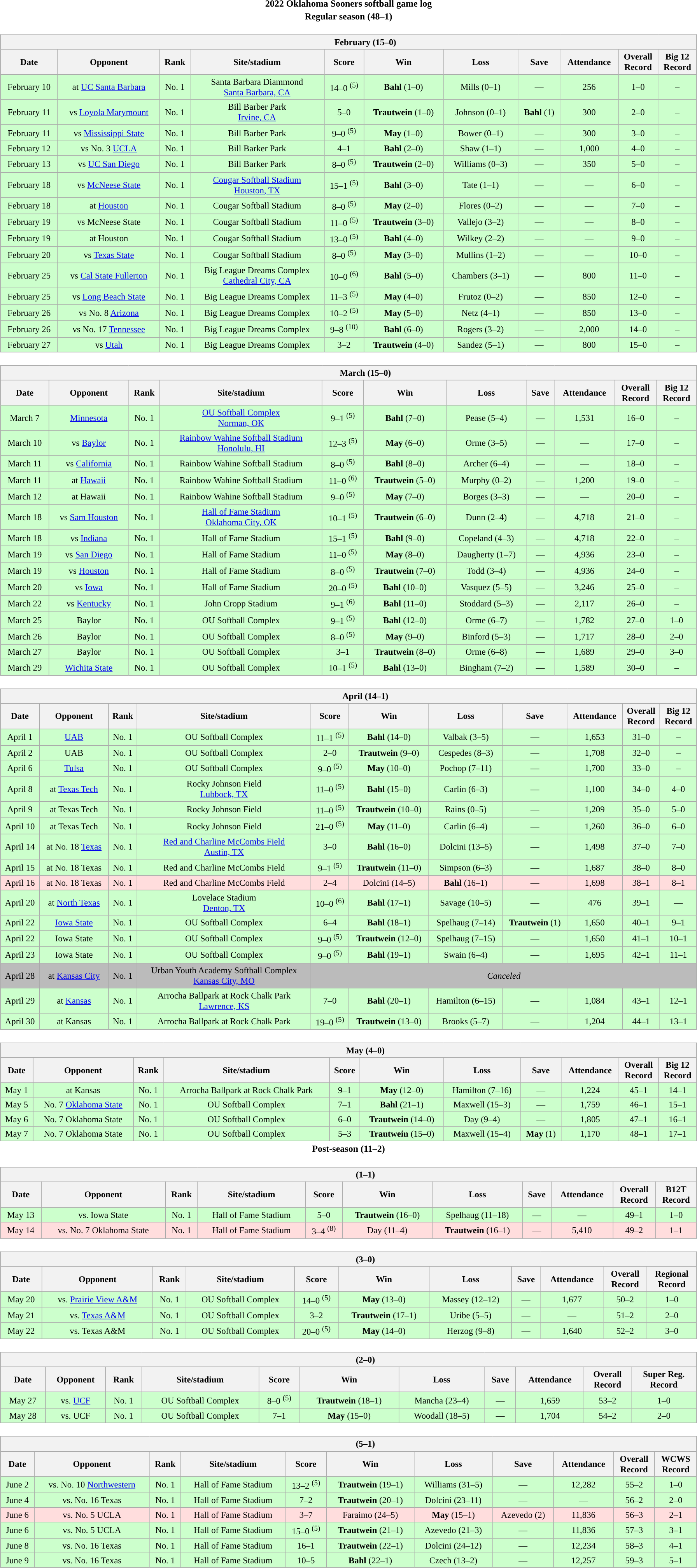<table class="toccolours" width=95% style="margin:1.5em auto; text-align:center;">
<tr>
<th colspan=2>2022 Oklahoma Sooners softball game log</th>
</tr>
<tr>
<th colspan=2>Regular season (48–1)</th>
</tr>
<tr valign="top">
<td><br><table class="wikitable collapsible collapsed" style="margin:auto; font-size:95%; width:100%">
<tr>
<th colspan=11 style="padding-left:4em;">February (15–0)</th>
</tr>
<tr>
<th>Date</th>
<th>Opponent</th>
<th>Rank</th>
<th>Site/stadium</th>
<th>Score</th>
<th>Win</th>
<th>Loss</th>
<th>Save</th>
<th>Attendance</th>
<th>Overall<br>Record</th>
<th>Big 12<br>Record</th>
</tr>
<tr align="center" bgcolor="#ccffcc">
<td>February 10</td>
<td>at <a href='#'>UC Santa Barbara</a></td>
<td>No. 1</td>
<td>Santa Barbara Diammond<br><a href='#'>Santa Barbara, CA</a></td>
<td>14–0 <sup>(5)</sup></td>
<td><strong>Bahl</strong> (1–0)</td>
<td>Mills (0–1)</td>
<td>—</td>
<td>256</td>
<td>1–0</td>
<td>–</td>
</tr>
<tr align="center" bgcolor="#ccffcc">
<td>February 11</td>
<td>vs <a href='#'>Loyola Marymount</a></td>
<td>No. 1</td>
<td>Bill Barber Park<br><a href='#'>Irvine, CA</a></td>
<td>5–0</td>
<td><strong>Trautwein</strong> (1–0)</td>
<td>Johnson (0–1)</td>
<td><strong>Bahl</strong> (1)</td>
<td>300</td>
<td>2–0</td>
<td>–</td>
</tr>
<tr align="center" bgcolor="#ccffcc">
<td>February 11</td>
<td>vs <a href='#'>Mississippi State</a></td>
<td>No. 1</td>
<td>Bill Barber Park</td>
<td>9–0 <sup>(5)</sup></td>
<td><strong>May</strong> (1–0)</td>
<td>Bower (0–1)</td>
<td>—</td>
<td>300</td>
<td>3–0</td>
<td>–</td>
</tr>
<tr align="center" bgcolor="#ccffcc">
<td>February 12</td>
<td>vs No. 3 <a href='#'>UCLA</a></td>
<td>No. 1</td>
<td>Bill Barker Park</td>
<td>4–1</td>
<td><strong>Bahl</strong> (2–0)</td>
<td>Shaw (1–1)</td>
<td>—</td>
<td>1,000</td>
<td>4–0</td>
<td>–</td>
</tr>
<tr align="center" bgcolor="#ccffcc">
<td>February 13</td>
<td>vs <a href='#'>UC San Diego</a></td>
<td>No. 1</td>
<td>Bill Barker Park</td>
<td>8–0 <sup>(5)</sup></td>
<td><strong>Trautwein</strong> (2–0)</td>
<td>Williams (0–3)</td>
<td>—</td>
<td>350</td>
<td>5–0</td>
<td>–</td>
</tr>
<tr align="center" bgcolor="#ccffcc">
<td>February 18</td>
<td>vs <a href='#'>McNeese State</a></td>
<td>No. 1</td>
<td><a href='#'>Cougar Softball Stadium</a><br><a href='#'>Houston, TX</a></td>
<td>15–1 <sup>(5)</sup></td>
<td><strong>Bahl</strong> (3–0)</td>
<td>Tate (1–1)</td>
<td>—</td>
<td>—</td>
<td>6–0</td>
<td>–</td>
</tr>
<tr align="center" bgcolor="#ccffcc">
<td>February 18</td>
<td>at <a href='#'>Houston</a></td>
<td>No. 1</td>
<td>Cougar Softball Stadium</td>
<td>8–0 <sup>(5)</sup></td>
<td><strong>May</strong> (2–0)</td>
<td>Flores (0–2)</td>
<td>—</td>
<td>—</td>
<td>7–0</td>
<td>–</td>
</tr>
<tr align="center" bgcolor="#ccffcc">
<td>February 19</td>
<td>vs McNeese State</td>
<td>No. 1</td>
<td>Cougar Softball Stadium</td>
<td>11–0 <sup>(5)</sup></td>
<td><strong>Trautwein</strong> (3–0)</td>
<td>Vallejo (3–2)</td>
<td>—</td>
<td>—</td>
<td>8–0</td>
<td>–</td>
</tr>
<tr align="center" bgcolor="#ccffcc">
<td>February 19</td>
<td>at Houston</td>
<td>No. 1</td>
<td>Cougar Softball Stadium</td>
<td>13–0 <sup>(5)</sup></td>
<td><strong>Bahl</strong> (4–0)</td>
<td>Wilkey (2–2)</td>
<td>—</td>
<td>—</td>
<td>9–0</td>
<td>–</td>
</tr>
<tr align="center" bgcolor="#ccffcc">
<td>February 20</td>
<td>vs <a href='#'>Texas State</a></td>
<td>No. 1</td>
<td>Cougar Softball Stadium</td>
<td>8–0 <sup>(5)</sup></td>
<td><strong>May</strong> (3–0)</td>
<td>Mullins (1–2)</td>
<td>—</td>
<td>—</td>
<td>10–0</td>
<td>–</td>
</tr>
<tr align="center" bgcolor="#ccffcc">
<td>February 25</td>
<td>vs <a href='#'>Cal State Fullerton</a></td>
<td>No. 1</td>
<td>Big League Dreams Complex<br><a href='#'>Cathedral City, CA</a></td>
<td>10–0 <sup>(6)</sup></td>
<td><strong>Bahl</strong> (5–0)</td>
<td>Chambers (3–1)</td>
<td>—</td>
<td>800</td>
<td>11–0</td>
<td>–</td>
</tr>
<tr align="center" bgcolor="#ccffcc">
<td>February 25</td>
<td>vs <a href='#'>Long Beach State</a></td>
<td>No. 1</td>
<td>Big League Dreams Complex</td>
<td>11–3 <sup>(5)</sup></td>
<td><strong>May</strong> (4–0)</td>
<td>Frutoz (0–2)</td>
<td>—</td>
<td>850</td>
<td>12–0</td>
<td>–</td>
</tr>
<tr align="center" bgcolor="#ccffcc">
<td>February 26</td>
<td>vs No. 8 <a href='#'>Arizona</a></td>
<td>No. 1</td>
<td>Big League Dreams Complex</td>
<td>10–2 <sup>(5)</sup></td>
<td><strong>May</strong> (5–0)</td>
<td>Netz (4–1)</td>
<td>—</td>
<td>850</td>
<td>13–0</td>
<td>–</td>
</tr>
<tr align="center" bgcolor="#ccffcc">
<td>February 26</td>
<td>vs No. 17 <a href='#'>Tennessee</a></td>
<td>No. 1</td>
<td>Big League Dreams Complex</td>
<td>9–8 <sup>(10)</sup></td>
<td><strong>Bahl</strong> (6–0)</td>
<td>Rogers (3–2)</td>
<td>—</td>
<td>2,000</td>
<td>14–0</td>
<td>–</td>
</tr>
<tr align="center" bgcolor="#ccffcc">
<td>February 27</td>
<td>vs <a href='#'>Utah</a></td>
<td>No. 1</td>
<td>Big League Dreams Complex</td>
<td>3–2</td>
<td><strong>Trautwein</strong> (4–0)</td>
<td>Sandez (5–1)</td>
<td>—</td>
<td>800</td>
<td>15–0</td>
<td>–</td>
</tr>
</table>
</td>
</tr>
<tr>
<td><br><table class="wikitable collapsible collapsed" style="margin:auto; font-size:95%; width:100%">
<tr>
<th colspan=11 style="padding-left:4em;">March (15–0)</th>
</tr>
<tr>
<th>Date</th>
<th>Opponent</th>
<th>Rank</th>
<th>Site/stadium</th>
<th>Score</th>
<th>Win</th>
<th>Loss</th>
<th>Save</th>
<th>Attendance</th>
<th>Overall<br>Record</th>
<th>Big 12<br>Record</th>
</tr>
<tr align="center" bgcolor="#ccffcc">
<td>March 7</td>
<td><a href='#'>Minnesota</a></td>
<td>No. 1</td>
<td><a href='#'>OU Softball Complex</a><br><a href='#'>Norman, OK</a></td>
<td>9–1 <sup>(5)</sup></td>
<td><strong>Bahl</strong> (7–0)</td>
<td>Pease (5–4)</td>
<td>—</td>
<td>1,531</td>
<td>16–0</td>
<td>–</td>
</tr>
<tr align="center" bgcolor="#ccffcc">
<td>March 10</td>
<td>vs <a href='#'>Baylor</a></td>
<td>No. 1</td>
<td><a href='#'>Rainbow Wahine Softball Stadium</a><br><a href='#'>Honolulu, HI</a></td>
<td>12–3 <sup>(5)</sup></td>
<td><strong>May</strong> (6–0)</td>
<td>Orme (3–5)</td>
<td>—</td>
<td>—</td>
<td>17–0</td>
<td>–</td>
</tr>
<tr align="center" bgcolor="#ccffcc">
<td>March 11</td>
<td>vs <a href='#'>California</a></td>
<td>No. 1</td>
<td>Rainbow Wahine Softball Stadium</td>
<td>8–0 <sup>(5)</sup></td>
<td><strong>Bahl</strong> (8–0)</td>
<td>Archer (6–4)</td>
<td>—</td>
<td>—</td>
<td>18–0</td>
<td>–</td>
</tr>
<tr align="center" bgcolor="#ccffcc">
<td>March 11</td>
<td>at <a href='#'>Hawaii</a></td>
<td>No. 1</td>
<td>Rainbow Wahine Softball Stadium</td>
<td>11–0 <sup>(6)</sup></td>
<td><strong>Trautwein</strong> (5–0)</td>
<td>Murphy (0–2)</td>
<td>—</td>
<td>1,200</td>
<td>19–0</td>
<td>–</td>
</tr>
<tr align="center" bgcolor="#ccffcc">
<td>March 12</td>
<td>at Hawaii</td>
<td>No. 1</td>
<td>Rainbow Wahine Softball Stadium</td>
<td>9–0 <sup>(5)</sup></td>
<td><strong>May</strong> (7–0)</td>
<td>Borges (3–3)</td>
<td>—</td>
<td>—</td>
<td>20–0</td>
<td>–</td>
</tr>
<tr align="center" bgcolor="#ccffcc">
<td>March 18</td>
<td>vs <a href='#'>Sam Houston</a></td>
<td>No. 1</td>
<td><a href='#'>Hall of Fame Stadium</a><br><a href='#'>Oklahoma City, OK</a></td>
<td>10–1 <sup>(5)</sup></td>
<td><strong>Trautwein</strong> (6–0)</td>
<td>Dunn (2–4)</td>
<td>—</td>
<td>4,718</td>
<td>21–0</td>
<td>–</td>
</tr>
<tr align="center" bgcolor="#ccffcc">
<td>March 18</td>
<td>vs <a href='#'>Indiana</a></td>
<td>No. 1</td>
<td>Hall of Fame Stadium</td>
<td>15–1 <sup>(5)</sup></td>
<td><strong>Bahl</strong> (9–0)</td>
<td>Copeland (4–3)</td>
<td>—</td>
<td>4,718</td>
<td>22–0</td>
<td>–</td>
</tr>
<tr align="center" bgcolor="#ccffcc">
<td>March 19</td>
<td>vs <a href='#'>San Diego</a></td>
<td>No. 1</td>
<td>Hall of Fame Stadium</td>
<td>11–0 <sup>(5)</sup></td>
<td><strong>May</strong> (8–0)</td>
<td>Daugherty (1–7)</td>
<td>—</td>
<td>4,936</td>
<td>23–0</td>
<td>–</td>
</tr>
<tr align="center" bgcolor="#ccffcc">
<td>March 19</td>
<td>vs <a href='#'>Houston</a></td>
<td>No. 1</td>
<td>Hall of Fame Stadium</td>
<td>8–0 <sup>(5)</sup></td>
<td><strong>Trautwein</strong> (7–0)</td>
<td>Todd (3–4)</td>
<td>—</td>
<td>4,936</td>
<td>24–0</td>
<td>–</td>
</tr>
<tr align="center" bgcolor="#ccffcc">
<td>March 20</td>
<td>vs <a href='#'>Iowa</a></td>
<td>No. 1</td>
<td>Hall of Fame Stadium</td>
<td>20–0 <sup>(5)</sup></td>
<td><strong>Bahl</strong> (10–0)</td>
<td>Vasquez (5–5)</td>
<td>—</td>
<td>3,246</td>
<td>25–0</td>
<td>–</td>
</tr>
<tr align="center" bgcolor="#ccffcc">
<td>March 22</td>
<td>vs <a href='#'>Kentucky</a></td>
<td>No. 1</td>
<td>John Cropp Stadium</td>
<td>9–1 <sup>(6)</sup></td>
<td><strong>Bahl</strong> (11–0)</td>
<td>Stoddard (5–3)</td>
<td>—</td>
<td>2,117</td>
<td>26–0</td>
<td>–</td>
</tr>
<tr align="center" bgcolor="#ccffcc">
<td>March 25</td>
<td>Baylor</td>
<td>No. 1</td>
<td>OU Softball Complex</td>
<td>9–1 <sup>(5)</sup></td>
<td><strong>Bahl</strong> (12–0)</td>
<td>Orme (6–7)</td>
<td>—</td>
<td>1,782</td>
<td>27–0</td>
<td>1–0</td>
</tr>
<tr align="center" bgcolor="#ccffcc">
<td>March 26</td>
<td>Baylor</td>
<td>No. 1</td>
<td>OU Softball Complex</td>
<td>8–0 <sup>(5)</sup></td>
<td><strong>May</strong> (9–0)</td>
<td>Binford (5–3)</td>
<td>—</td>
<td>1,717</td>
<td>28–0</td>
<td>2–0</td>
</tr>
<tr align="center" bgcolor="#ccffcc">
<td>March 27</td>
<td>Baylor</td>
<td>No. 1</td>
<td>OU Softball Complex</td>
<td>3–1</td>
<td><strong>Trautwein</strong> (8–0)</td>
<td>Orme (6–8)</td>
<td>—</td>
<td>1,689</td>
<td>29–0</td>
<td>3–0</td>
</tr>
<tr align="center" bgcolor="#ccffcc">
<td>March 29</td>
<td><a href='#'>Wichita State</a></td>
<td>No. 1</td>
<td>OU Softball Complex</td>
<td>10–1 <sup>(5)</sup></td>
<td><strong>Bahl</strong> (13–0)</td>
<td>Bingham (7–2)</td>
<td>—</td>
<td>1,589</td>
<td>30–0</td>
<td>–</td>
</tr>
</table>
</td>
</tr>
<tr>
<td><br><table class="wikitable collapsible collapsed" style="margin:auto; font-size:95%; width:100%">
<tr>
<th colspan=11 style="padding-left:4em;">April (14–1)</th>
</tr>
<tr>
<th>Date</th>
<th>Opponent</th>
<th>Rank</th>
<th>Site/stadium</th>
<th>Score</th>
<th>Win</th>
<th>Loss</th>
<th>Save</th>
<th>Attendance</th>
<th>Overall<br>Record</th>
<th>Big 12<br>Record</th>
</tr>
<tr align="center" bgcolor="#ccffcc">
<td>April 1</td>
<td><a href='#'>UAB</a></td>
<td>No. 1</td>
<td>OU Softball Complex</td>
<td>11–1 <sup>(5)</sup></td>
<td><strong>Bahl</strong> (14–0)</td>
<td>Valbak (3–5)</td>
<td>—</td>
<td>1,653</td>
<td>31–0</td>
<td>–</td>
</tr>
<tr align="center" bgcolor="#ccffcc">
<td>April 2</td>
<td>UAB</td>
<td>No. 1</td>
<td>OU Softball Complex</td>
<td>2–0</td>
<td><strong>Trautwein</strong> (9–0)</td>
<td>Cespedes (8–3)</td>
<td>—</td>
<td>1,708</td>
<td>32–0</td>
<td>–</td>
</tr>
<tr align="center" bgcolor="#ccffcc">
<td>April 6</td>
<td><a href='#'>Tulsa</a></td>
<td>No. 1</td>
<td>OU Softball Complex</td>
<td>9–0 <sup>(5)</sup></td>
<td><strong>May</strong> (10–0)</td>
<td>Pochop (7–11)</td>
<td>—</td>
<td>1,700</td>
<td>33–0</td>
<td>–</td>
</tr>
<tr align="center" bgcolor="#ccffcc">
<td>April 8</td>
<td>at <a href='#'>Texas Tech</a></td>
<td>No. 1</td>
<td>Rocky Johnson Field<br> <a href='#'>Lubbock, TX</a></td>
<td>11–0 <sup>(5)</sup></td>
<td><strong>Bahl</strong> (15–0)</td>
<td>Carlin (6–3)</td>
<td>—</td>
<td>1,100</td>
<td>34–0</td>
<td>4–0</td>
</tr>
<tr align="center" bgcolor="#ccffcc">
<td>April 9</td>
<td>at Texas Tech</td>
<td>No. 1</td>
<td>Rocky Johnson Field</td>
<td>11–0 <sup>(5)</sup></td>
<td><strong>Trautwein</strong> (10–0)</td>
<td>Rains (0–5)</td>
<td>—</td>
<td>1,209</td>
<td>35–0</td>
<td>5–0</td>
</tr>
<tr align="center" bgcolor="#ccffcc">
<td>April 10</td>
<td>at Texas Tech</td>
<td>No. 1</td>
<td>Rocky Johnson Field</td>
<td>21–0 <sup>(5)</sup></td>
<td><strong>May</strong> (11–0)</td>
<td>Carlin (6–4)</td>
<td>—</td>
<td>1,260</td>
<td>36–0</td>
<td>6–0</td>
</tr>
<tr align="center" bgcolor="#ccffcc">
<td>April 14</td>
<td>at No. 18 <a href='#'>Texas</a></td>
<td>No. 1</td>
<td><a href='#'>Red and Charline McCombs Field</a><br><a href='#'>Austin, TX</a></td>
<td>3–0</td>
<td><strong>Bahl</strong> (16–0)</td>
<td>Dolcini (13–5)</td>
<td>—</td>
<td>1,498</td>
<td>37–0</td>
<td>7–0</td>
</tr>
<tr align="center" bgcolor="#ccffcc">
<td>April 15</td>
<td>at No. 18 Texas</td>
<td>No. 1</td>
<td>Red and Charline McCombs Field</td>
<td>9–1 <sup>(5)</sup></td>
<td><strong>Trautwein</strong> (11–0)</td>
<td>Simpson (6–3)</td>
<td>—</td>
<td>1,687</td>
<td>38–0</td>
<td>8–0</td>
</tr>
<tr align="center" bgcolor="#ffdddd">
<td>April 16</td>
<td>at No. 18 Texas</td>
<td>No. 1</td>
<td>Red and Charline McCombs Field</td>
<td>2–4</td>
<td>Dolcini (14–5)</td>
<td><strong>Bahl</strong> (16–1)</td>
<td>—</td>
<td>1,698</td>
<td>38–1</td>
<td>8–1</td>
</tr>
<tr align="center" bgcolor="#ccffcc">
<td>April 20</td>
<td>at <a href='#'>North Texas</a></td>
<td>No. 1</td>
<td>Lovelace Stadium<br><a href='#'>Denton, TX</a></td>
<td>10–0 <sup>(6)</sup></td>
<td><strong>Bahl</strong> (17–1)</td>
<td>Savage (10–5)</td>
<td>—</td>
<td>476</td>
<td>39–1</td>
<td>—</td>
</tr>
<tr |- align="center" bgcolor="#ccffcc">
<td>April 22</td>
<td><a href='#'>Iowa State</a></td>
<td>No. 1</td>
<td>OU Softball Complex</td>
<td>6–4</td>
<td><strong>Bahl</strong> (18–1)</td>
<td>Spelhaug (7–14)</td>
<td><strong>Trautwein</strong> (1)</td>
<td>1,650</td>
<td>40–1</td>
<td>9–1</td>
</tr>
<tr |- align="center" bgcolor="#ccffcc">
<td>April 22</td>
<td>Iowa State</td>
<td>No. 1</td>
<td>OU Softball Complex</td>
<td>9–0 <sup>(5)</sup></td>
<td><strong>Trautwein</strong> (12–0)</td>
<td>Spelhaug (7–15)</td>
<td>—</td>
<td>1,650</td>
<td>41–1</td>
<td>10–1</td>
</tr>
<tr |- align="center" bgcolor="#ccffcc">
<td>April 23</td>
<td>Iowa State</td>
<td>No. 1</td>
<td>OU Softball Complex</td>
<td>9–0 <sup>(5)</sup></td>
<td><strong>Bahl</strong> (19–1)</td>
<td>Swain (6–4)</td>
<td>—</td>
<td>1,695</td>
<td>42–1</td>
<td>11–1</td>
</tr>
<tr align="center" bgcolor="#bbbbbb">
<td>April 28</td>
<td>at <a href='#'>Kansas City</a></td>
<td>No. 1</td>
<td>Urban Youth Academy Softball Complex<br><a href='#'>Kansas City, MO</a></td>
<td colspan=9><em>Canceled</em></td>
</tr>
<tr align="center" bgcolor="#ccffcc">
<td>April 29</td>
<td>at <a href='#'>Kansas</a></td>
<td>No. 1</td>
<td>Arrocha Ballpark at Rock Chalk Park<br><a href='#'>Lawrence, KS</a></td>
<td>7–0</td>
<td><strong>Bahl</strong> (20–1)</td>
<td>Hamilton (6–15)</td>
<td>—</td>
<td>1,084</td>
<td>43–1</td>
<td>12–1</td>
</tr>
<tr align="center" bgcolor="#ccffcc">
<td>April 30</td>
<td>at Kansas</td>
<td>No. 1</td>
<td>Arrocha Ballpark at Rock Chalk Park</td>
<td>19–0 <sup>(5)</sup></td>
<td><strong>Trautwein</strong> (13–0)</td>
<td>Brooks (5–7)</td>
<td>—</td>
<td>1,204</td>
<td>44–1</td>
<td>13–1</td>
</tr>
</table>
</td>
</tr>
<tr>
<td><br><table class="wikitable collapsible collapsed" style="margin:auto; font-size:95%; width:100%">
<tr>
<th colspan=11 style="padding-left:4em;">May (4–0)</th>
</tr>
<tr>
<th>Date</th>
<th>Opponent</th>
<th>Rank</th>
<th>Site/stadium</th>
<th>Score</th>
<th>Win</th>
<th>Loss</th>
<th>Save</th>
<th>Attendance</th>
<th>Overall<br>Record</th>
<th>Big 12<br>Record</th>
</tr>
<tr align="center" bgcolor="#ccffcc">
<td>May 1</td>
<td>at Kansas</td>
<td>No. 1</td>
<td>Arrocha Ballpark at Rock Chalk Park</td>
<td>9–1</td>
<td><strong>May</strong> (12–0)</td>
<td>Hamilton (7–16)</td>
<td>—</td>
<td>1,224</td>
<td>45–1</td>
<td>14–1</td>
</tr>
<tr align="center" bgcolor="#ccffcc">
<td>May 5</td>
<td>No. 7 <a href='#'>Oklahoma State</a></td>
<td>No. 1</td>
<td>OU Softball Complex</td>
<td>7–1</td>
<td><strong>Bahl</strong> (21–1)</td>
<td>Maxwell (15–3)</td>
<td>—</td>
<td>1,759</td>
<td>46–1</td>
<td>15–1</td>
</tr>
<tr align="center" bgcolor="#ccffcc">
<td>May 6</td>
<td>No. 7 Oklahoma State</td>
<td>No. 1</td>
<td>OU Softball Complex</td>
<td>6–0</td>
<td><strong>Trautwein</strong> (14–0)</td>
<td>Day (9–4)</td>
<td>—</td>
<td>1,805</td>
<td>47–1</td>
<td>16–1</td>
</tr>
<tr align="center" bgcolor="#ccffcc">
<td>May 7</td>
<td>No. 7 Oklahoma State</td>
<td>No. 1</td>
<td>OU Softball Complex</td>
<td>5–3</td>
<td><strong>Trautwein</strong> (15–0)</td>
<td>Maxwell (15–4)</td>
<td><strong>May</strong> (1)</td>
<td>1,170</td>
<td>48–1</td>
<td>17–1</td>
</tr>
</table>
</td>
</tr>
<tr>
<th colspan=2>Post-season (11–2)</th>
</tr>
<tr>
<td><br><table class="wikitable collapsible collapsed" style="margin:auto; font-size:95%; width:100%">
<tr>
<th colspan=11 style="padding-left:4em;"> (1–1)</th>
</tr>
<tr>
<th>Date</th>
<th>Opponent</th>
<th>Rank</th>
<th>Site/stadium</th>
<th>Score</th>
<th>Win</th>
<th>Loss</th>
<th>Save</th>
<th>Attendance</th>
<th>Overall<br>Record</th>
<th>B12T<br>Record</th>
</tr>
<tr align="center" bgcolor="#ccffcc">
<td>May 13</td>
<td>vs. Iowa State</td>
<td>No. 1</td>
<td>Hall of Fame Stadium</td>
<td>5–0</td>
<td><strong>Trautwein</strong> (16–0)</td>
<td>Spelhaug (11–18)</td>
<td>—</td>
<td>—</td>
<td>49–1</td>
<td>1–0</td>
</tr>
<tr align="center" bgcolor="#ffdddd">
<td>May 14</td>
<td>vs. No. 7 Oklahoma State</td>
<td>No. 1</td>
<td>Hall of Fame Stadium</td>
<td>3–4 <sup>(8)</sup></td>
<td>Day (11–4)</td>
<td><strong>Trautwein</strong> (16–1)</td>
<td>—</td>
<td>5,410</td>
<td>49–2</td>
<td>1–1</td>
</tr>
</table>
</td>
</tr>
<tr>
<td><br><table class="wikitable collapsible collapsed" style="margin:auto; font-size:95%; width:100%">
<tr>
<th colspan=11 style="padding-left:4em;"> (3–0)</th>
</tr>
<tr>
<th>Date</th>
<th>Opponent</th>
<th>Rank</th>
<th>Site/stadium</th>
<th>Score</th>
<th>Win</th>
<th>Loss</th>
<th>Save</th>
<th>Attendance</th>
<th>Overall<br>Record</th>
<th>Regional<br>Record</th>
</tr>
<tr align="center" bgcolor="#ccffcc">
<td>May 20</td>
<td>vs. <a href='#'>Prairie View A&M</a></td>
<td>No. 1</td>
<td>OU Softball Complex</td>
<td>14–0 <sup>(5)</sup></td>
<td><strong>May</strong> (13–0)</td>
<td>Massey (12–12)</td>
<td>—</td>
<td>1,677</td>
<td>50–2</td>
<td>1–0</td>
</tr>
<tr align="center" bgcolor="#ccffcc">
<td>May 21</td>
<td>vs. <a href='#'>Texas A&M</a></td>
<td>No. 1</td>
<td>OU Softball Complex</td>
<td>3–2</td>
<td><strong>Trautwein</strong> (17–1)</td>
<td>Uribe (5–5)</td>
<td>—</td>
<td>—</td>
<td>51–2</td>
<td>2–0</td>
</tr>
<tr align="center" bgcolor="#ccffcc">
<td>May 22</td>
<td>vs. Texas A&M</td>
<td>No. 1</td>
<td>OU Softball Complex</td>
<td>20–0 <sup>(5)</sup></td>
<td><strong>May</strong> (14–0)</td>
<td>Herzog (9–8)</td>
<td>—</td>
<td>1,640</td>
<td>52–2</td>
<td>3–0</td>
</tr>
</table>
</td>
</tr>
<tr>
<td><br><table class="wikitable collapsible collapsed" style="margin:auto; font-size:95%; width:100%">
<tr>
<th colspan=11 style="padding-left:4em;"> (2–0)</th>
</tr>
<tr>
<th>Date</th>
<th>Opponent</th>
<th>Rank</th>
<th>Site/stadium</th>
<th>Score</th>
<th>Win</th>
<th>Loss</th>
<th>Save</th>
<th>Attendance</th>
<th>Overall<br>Record</th>
<th>Super Reg.<br>Record</th>
</tr>
<tr align="center" bgcolor="#ccffcc">
<td>May 27</td>
<td>vs. <a href='#'>UCF</a></td>
<td>No. 1</td>
<td>OU Softball Complex</td>
<td>8–0 <sup>(5)</sup></td>
<td><strong>Trautwein</strong> (18–1)</td>
<td>Mancha (23–4)</td>
<td>—</td>
<td>1,659</td>
<td>53–2</td>
<td>1–0</td>
</tr>
<tr align="center" bgcolor="#ccffcc">
<td>May 28</td>
<td>vs. UCF</td>
<td>No. 1</td>
<td>OU Softball Complex</td>
<td>7–1</td>
<td><strong>May</strong> (15–0)</td>
<td>Woodall (18–5)</td>
<td>—</td>
<td>1,704</td>
<td>54–2</td>
<td>2–0</td>
</tr>
</table>
</td>
</tr>
<tr>
<td><br><table class="wikitable collapsible collapsed" style="margin:auto; font-size:95%; width:100%">
<tr>
<th colspan=11 style="padding-left:4em;"> (5–1)</th>
</tr>
<tr>
<th>Date</th>
<th>Opponent</th>
<th>Rank</th>
<th>Site/stadium</th>
<th>Score</th>
<th>Win</th>
<th>Loss</th>
<th>Save</th>
<th>Attendance</th>
<th>Overall<br>Record</th>
<th>WCWS<br>Record</th>
</tr>
<tr align="center" bgcolor="#ccffcc">
<td>June 2</td>
<td>vs. No. 10 <a href='#'>Northwestern</a></td>
<td>No. 1</td>
<td>Hall of Fame Stadium</td>
<td>13–2 <sup>(5)</sup></td>
<td><strong>Trautwein</strong> (19–1)</td>
<td>Williams (31–5)</td>
<td>—</td>
<td>12,282</td>
<td>55–2</td>
<td>1–0</td>
</tr>
<tr align="center" bgcolor="#ccffcc">
<td>June 4</td>
<td>vs. No. 16 Texas</td>
<td>No. 1</td>
<td>Hall of Fame Stadium</td>
<td>7–2</td>
<td><strong>Trautwein</strong> (20–1)</td>
<td>Dolcini (23–11)</td>
<td>—</td>
<td>—</td>
<td>56–2</td>
<td>2–0</td>
</tr>
<tr align="center" bgcolor="#ffdddd">
<td>June 6</td>
<td>vs. No. 5 UCLA</td>
<td>No. 1</td>
<td>Hall of Fame Stadium</td>
<td>3–7</td>
<td>Faraimo (24–5)</td>
<td><strong>May</strong> (15–1)</td>
<td>Azevedo (2)</td>
<td>11,836</td>
<td>56–3</td>
<td>2–1</td>
</tr>
<tr align="center" bgcolor="#ccffcc">
<td>June 6</td>
<td>vs. No. 5 UCLA</td>
<td>No. 1</td>
<td>Hall of Fame Stadium</td>
<td>15–0 <sup>(5)</sup></td>
<td><strong>Trautwein</strong> (21–1)</td>
<td>Azevedo (21–3)</td>
<td>—</td>
<td>11,836</td>
<td>57–3</td>
<td>3–1</td>
</tr>
<tr align="center" bgcolor="#ccffcc">
<td>June 8</td>
<td>vs. No. 16 Texas</td>
<td>No. 1</td>
<td>Hall of Fame Stadium</td>
<td>16–1</td>
<td><strong>Trautwein</strong> (22–1)</td>
<td>Dolcini (24–12)</td>
<td>—</td>
<td>12,234</td>
<td>58–3</td>
<td>4–1</td>
</tr>
<tr align="center" bgcolor="#ccffcc">
<td>June 9</td>
<td>vs. No. 16 Texas</td>
<td>No. 1</td>
<td>Hall of Fame Stadium</td>
<td>10–5</td>
<td><strong>Bahl</strong> (22–1)</td>
<td>Czech (13–2)</td>
<td>—</td>
<td>12,257</td>
<td>59–3</td>
<td>5–1</td>
</tr>
</table>
</td>
</tr>
<tr>
</tr>
<tr style="text-align:center;">
<td> </td>
</tr>
</table>
